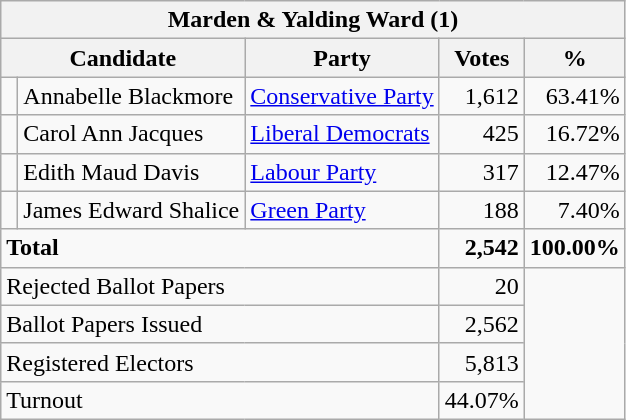<table class="wikitable" border="1" style="text-align:right; font-size:100%">
<tr>
<th align=center colspan=5>Marden & Yalding Ward (1)</th>
</tr>
<tr>
<th align=left colspan=2>Candidate</th>
<th align=left>Party</th>
<th align=center>Votes</th>
<th align=center>%</th>
</tr>
<tr>
<td bgcolor=> </td>
<td align=left>Annabelle Blackmore</td>
<td align=left><a href='#'>Conservative Party</a></td>
<td>1,612</td>
<td>63.41%</td>
</tr>
<tr>
<td bgcolor=> </td>
<td align=left>Carol Ann Jacques</td>
<td align=left><a href='#'>Liberal Democrats</a></td>
<td>425</td>
<td>16.72%</td>
</tr>
<tr>
<td bgcolor=> </td>
<td align=left>Edith Maud Davis</td>
<td align=left><a href='#'>Labour Party</a></td>
<td>317</td>
<td>12.47%</td>
</tr>
<tr>
<td bgcolor=> </td>
<td align=left>James Edward Shalice</td>
<td align=left><a href='#'>Green Party</a></td>
<td>188</td>
<td>7.40%</td>
</tr>
<tr>
<td align=left colspan=3><strong>Total</strong></td>
<td><strong>2,542</strong></td>
<td><strong>100.00%</strong></td>
</tr>
<tr>
<td align=left colspan=3>Rejected Ballot Papers</td>
<td>20</td>
<td rowspan=4></td>
</tr>
<tr>
<td align=left colspan=3>Ballot Papers Issued</td>
<td>2,562</td>
</tr>
<tr>
<td align=left colspan=3>Registered Electors</td>
<td>5,813</td>
</tr>
<tr>
<td align=left colspan=3>Turnout</td>
<td>44.07%</td>
</tr>
</table>
